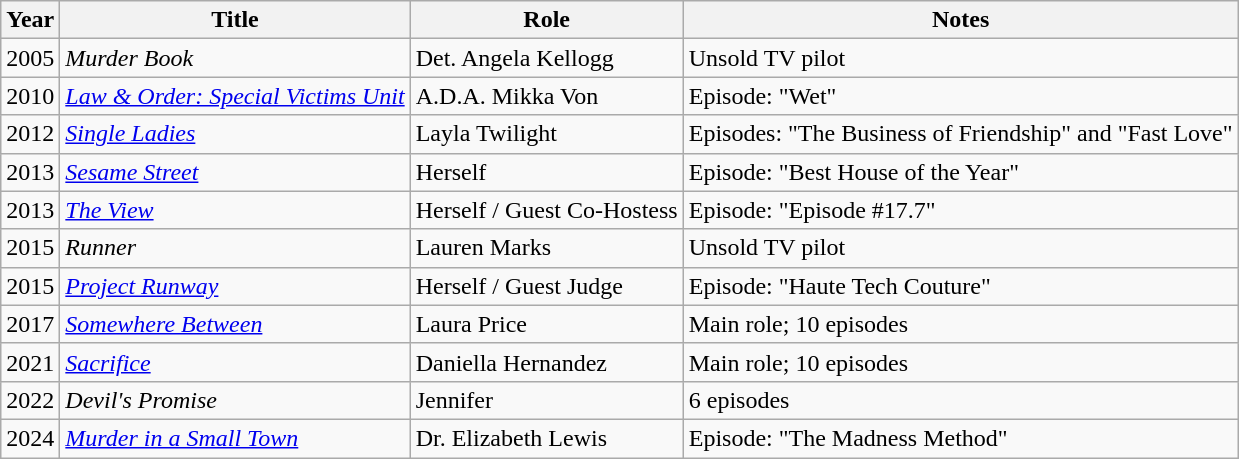<table class="wikitable sortable">
<tr>
<th>Year</th>
<th>Title</th>
<th>Role</th>
<th>Notes</th>
</tr>
<tr>
<td>2005</td>
<td><em>Murder Book</em></td>
<td>Det. Angela Kellogg</td>
<td>Unsold TV pilot</td>
</tr>
<tr>
<td>2010</td>
<td><em><a href='#'>Law & Order: Special Victims Unit</a></em></td>
<td>A.D.A. Mikka Von</td>
<td>Episode: "Wet"</td>
</tr>
<tr>
<td>2012</td>
<td><em><a href='#'>Single Ladies</a></em></td>
<td>Layla Twilight</td>
<td>Episodes: "The Business of Friendship" and "Fast Love"</td>
</tr>
<tr>
<td>2013</td>
<td><em><a href='#'>Sesame Street</a></em></td>
<td>Herself</td>
<td>Episode: "Best House of the Year"</td>
</tr>
<tr>
<td>2013</td>
<td><em><a href='#'>The View</a></em></td>
<td>Herself / Guest Co-Hostess</td>
<td>Episode: "Episode #17.7"</td>
</tr>
<tr>
<td>2015</td>
<td><em>Runner</em></td>
<td>Lauren Marks</td>
<td>Unsold TV pilot</td>
</tr>
<tr>
<td>2015</td>
<td><em><a href='#'>Project Runway</a></em></td>
<td>Herself / Guest Judge</td>
<td>Episode: "Haute Tech Couture"</td>
</tr>
<tr>
<td>2017</td>
<td><em><a href='#'>Somewhere Between</a></em></td>
<td>Laura Price</td>
<td>Main role; 10 episodes</td>
</tr>
<tr>
<td>2021</td>
<td><em><a href='#'>Sacrifice</a></em></td>
<td>Daniella Hernandez</td>
<td>Main role; 10 episodes</td>
</tr>
<tr>
<td>2022</td>
<td><em>Devil's Promise</em></td>
<td>Jennifer</td>
<td>6 episodes</td>
</tr>
<tr>
<td>2024</td>
<td><em><a href='#'>Murder in a Small Town</a></em></td>
<td>Dr. Elizabeth Lewis</td>
<td>Episode: "The Madness Method"</td>
</tr>
</table>
